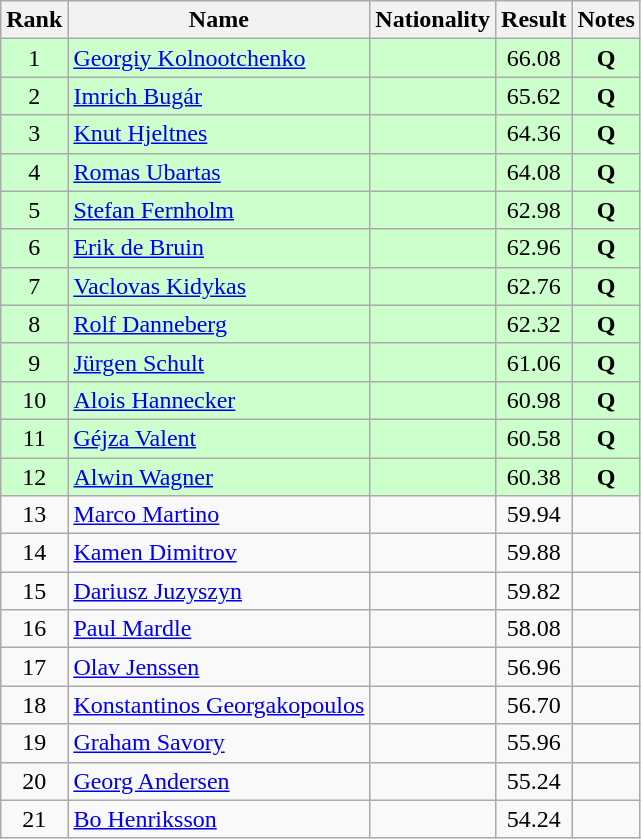<table class="wikitable sortable" style="text-align:center">
<tr>
<th>Rank</th>
<th>Name</th>
<th>Nationality</th>
<th>Result</th>
<th>Notes</th>
</tr>
<tr bgcolor=ccffcc>
<td>1</td>
<td align=left><a href='#'>Georgiy Kolnootchenko</a></td>
<td align=left></td>
<td>66.08</td>
<td><strong>Q</strong></td>
</tr>
<tr bgcolor=ccffcc>
<td>2</td>
<td align=left><a href='#'>Imrich Bugár</a></td>
<td align=left></td>
<td>65.62</td>
<td><strong>Q</strong></td>
</tr>
<tr bgcolor=ccffcc>
<td>3</td>
<td align=left><a href='#'>Knut Hjeltnes</a></td>
<td align=left></td>
<td>64.36</td>
<td><strong>Q</strong></td>
</tr>
<tr bgcolor=ccffcc>
<td>4</td>
<td align=left><a href='#'>Romas Ubartas</a></td>
<td align=left></td>
<td>64.08</td>
<td><strong>Q</strong></td>
</tr>
<tr bgcolor=ccffcc>
<td>5</td>
<td align=left><a href='#'>Stefan Fernholm</a></td>
<td align=left></td>
<td>62.98</td>
<td><strong>Q</strong></td>
</tr>
<tr bgcolor=ccffcc>
<td>6</td>
<td align=left><a href='#'>Erik de Bruin</a></td>
<td align=left></td>
<td>62.96</td>
<td><strong>Q</strong></td>
</tr>
<tr bgcolor=ccffcc>
<td>7</td>
<td align=left><a href='#'>Vaclovas Kidykas</a></td>
<td align=left></td>
<td>62.76</td>
<td><strong>Q</strong></td>
</tr>
<tr bgcolor=ccffcc>
<td>8</td>
<td align=left><a href='#'>Rolf Danneberg</a></td>
<td align=left></td>
<td>62.32</td>
<td><strong>Q</strong></td>
</tr>
<tr bgcolor=ccffcc>
<td>9</td>
<td align=left><a href='#'>Jürgen Schult</a></td>
<td align=left></td>
<td>61.06</td>
<td><strong>Q</strong></td>
</tr>
<tr bgcolor=ccffcc>
<td>10</td>
<td align=left><a href='#'>Alois Hannecker</a></td>
<td align=left></td>
<td>60.98</td>
<td><strong>Q</strong></td>
</tr>
<tr bgcolor=ccffcc>
<td>11</td>
<td align=left><a href='#'>Géjza Valent</a></td>
<td align=left></td>
<td>60.58</td>
<td><strong>Q</strong></td>
</tr>
<tr bgcolor=ccffcc>
<td>12</td>
<td align=left><a href='#'>Alwin Wagner</a></td>
<td align=left></td>
<td>60.38</td>
<td><strong>Q</strong></td>
</tr>
<tr>
<td>13</td>
<td align=left><a href='#'>Marco Martino</a></td>
<td align=left></td>
<td>59.94</td>
<td></td>
</tr>
<tr>
<td>14</td>
<td align=left><a href='#'>Kamen Dimitrov</a></td>
<td align=left></td>
<td>59.88</td>
<td></td>
</tr>
<tr>
<td>15</td>
<td align=left><a href='#'>Dariusz Juzyszyn</a></td>
<td align=left></td>
<td>59.82</td>
<td></td>
</tr>
<tr>
<td>16</td>
<td align=left><a href='#'>Paul Mardle</a></td>
<td align=left></td>
<td>58.08</td>
<td></td>
</tr>
<tr>
<td>17</td>
<td align=left><a href='#'>Olav Jenssen</a></td>
<td align=left></td>
<td>56.96</td>
<td></td>
</tr>
<tr>
<td>18</td>
<td align=left><a href='#'>Konstantinos Georgakopoulos</a></td>
<td align=left></td>
<td>56.70</td>
<td></td>
</tr>
<tr>
<td>19</td>
<td align=left><a href='#'>Graham Savory</a></td>
<td align=left></td>
<td>55.96</td>
<td></td>
</tr>
<tr>
<td>20</td>
<td align=left><a href='#'>Georg Andersen</a></td>
<td align=left></td>
<td>55.24</td>
<td></td>
</tr>
<tr>
<td>21</td>
<td align=left><a href='#'>Bo Henriksson</a></td>
<td align=left></td>
<td>54.24</td>
<td></td>
</tr>
</table>
